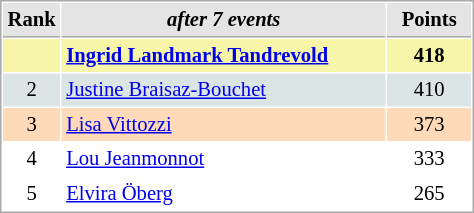<table cellspacing="1" cellpadding="3" style="border:1px solid #AAAAAA;font-size:86%">
<tr style="background-color: #E4E4E4;">
<th style="border-bottom:1px solid #AAAAAA; width: 10px;">Rank</th>
<th style="border-bottom:1px solid #AAAAAA; width: 210px;"><em>after 7 events</em></th>
<th style="border-bottom:1px solid #AAAAAA; width: 50px;">Points</th>
</tr>
<tr style="background:#f7f6a8;">
<td align=center></td>
<td> <strong><a href='#'>Ingrid Landmark Tandrevold</a></strong></td>
<td align=center><strong>418</strong></td>
</tr>
<tr style="background:#dce5e5;">
<td align=center>2</td>
<td> <a href='#'>Justine Braisaz-Bouchet</a></td>
<td align=center>410</td>
</tr>
<tr style="background:#ffdab9;">
<td align=center>3</td>
<td> <a href='#'>Lisa Vittozzi</a></td>
<td align=center>373</td>
</tr>
<tr>
<td align=center>4</td>
<td> <a href='#'>Lou Jeanmonnot</a></td>
<td align=center>333</td>
</tr>
<tr>
<td align=center>5</td>
<td> <a href='#'>Elvira Öberg</a></td>
<td align=center>265</td>
</tr>
</table>
